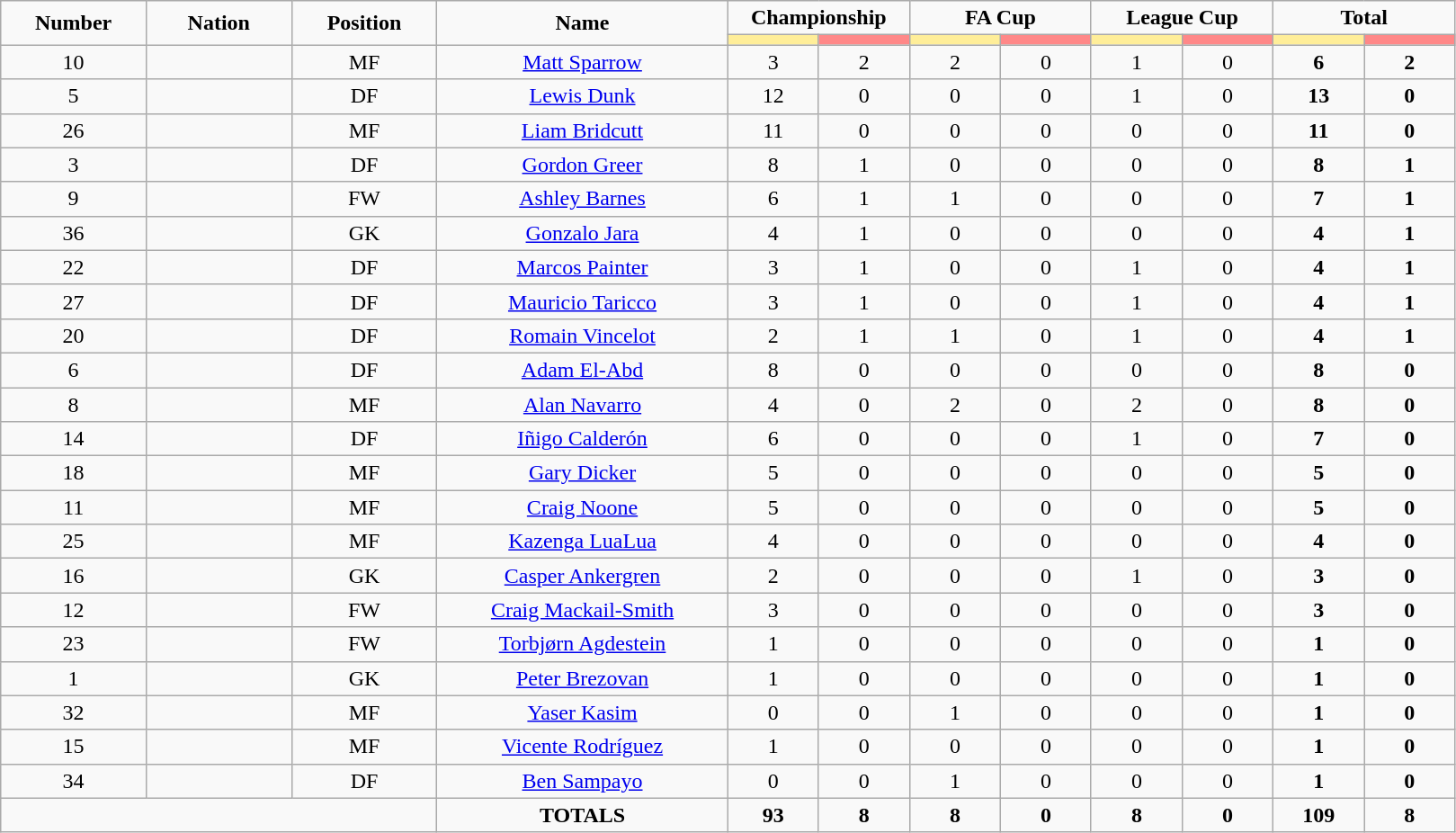<table class="wikitable" style="font-size: 100%; text-align: center;">
<tr>
<td rowspan="2" width="10%" align="center"><strong>Number</strong></td>
<td rowspan="2" width="10%" align="center"><strong>Nation</strong></td>
<td rowspan="2" width="10%" align="center"><strong>Position</strong></td>
<td rowspan="2" width="20%" align="center"><strong>Name</strong></td>
<td colspan="2" align="center"><strong>Championship</strong></td>
<td colspan="2" align="center"><strong>FA Cup</strong></td>
<td colspan="2" align="center"><strong>League Cup</strong></td>
<td colspan="2" align="center"><strong>Total</strong></td>
</tr>
<tr>
<th width=60 style="background: #FFEE99"></th>
<th width=60 style="background: #FF8888"></th>
<th width=60 style="background: #FFEE99"></th>
<th width=60 style="background: #FF8888"></th>
<th width=60 style="background: #FFEE99"></th>
<th width=60 style="background: #FF8888"></th>
<th width=60 style="background: #FFEE99"></th>
<th width=60 style="background: #FF8888"></th>
</tr>
<tr>
<td>10</td>
<td></td>
<td>MF</td>
<td><a href='#'>Matt Sparrow</a></td>
<td>3</td>
<td>2</td>
<td>2</td>
<td>0</td>
<td>1</td>
<td>0</td>
<td><strong>6</strong></td>
<td><strong>2</strong></td>
</tr>
<tr>
<td>5</td>
<td></td>
<td>DF</td>
<td><a href='#'>Lewis Dunk</a></td>
<td>12</td>
<td>0</td>
<td>0</td>
<td>0</td>
<td>1</td>
<td>0</td>
<td><strong>13</strong></td>
<td><strong>0</strong></td>
</tr>
<tr>
<td>26</td>
<td></td>
<td>MF</td>
<td><a href='#'>Liam Bridcutt</a></td>
<td>11</td>
<td>0</td>
<td>0</td>
<td>0</td>
<td>0</td>
<td>0</td>
<td><strong>11</strong></td>
<td><strong>0</strong></td>
</tr>
<tr>
<td>3</td>
<td></td>
<td>DF</td>
<td><a href='#'>Gordon Greer</a></td>
<td>8</td>
<td>1</td>
<td>0</td>
<td>0</td>
<td>0</td>
<td>0</td>
<td><strong>8</strong></td>
<td><strong>1</strong></td>
</tr>
<tr>
<td>9</td>
<td></td>
<td>FW</td>
<td><a href='#'>Ashley Barnes</a></td>
<td>6</td>
<td>1</td>
<td>1</td>
<td>0</td>
<td>0</td>
<td>0</td>
<td><strong>7</strong></td>
<td><strong>1</strong></td>
</tr>
<tr>
<td>36</td>
<td></td>
<td>GK</td>
<td><a href='#'>Gonzalo Jara</a></td>
<td>4</td>
<td>1</td>
<td>0</td>
<td>0</td>
<td>0</td>
<td>0</td>
<td><strong>4</strong></td>
<td><strong>1</strong></td>
</tr>
<tr>
<td>22</td>
<td></td>
<td>DF</td>
<td><a href='#'>Marcos Painter</a></td>
<td>3</td>
<td>1</td>
<td>0</td>
<td>0</td>
<td>1</td>
<td>0</td>
<td><strong>4</strong></td>
<td><strong>1</strong></td>
</tr>
<tr>
<td>27</td>
<td></td>
<td>DF</td>
<td><a href='#'>Mauricio Taricco</a></td>
<td>3</td>
<td>1</td>
<td>0</td>
<td>0</td>
<td>1</td>
<td>0</td>
<td><strong>4</strong></td>
<td><strong>1</strong></td>
</tr>
<tr>
<td>20</td>
<td></td>
<td>DF</td>
<td><a href='#'>Romain Vincelot</a></td>
<td>2</td>
<td>1</td>
<td>1</td>
<td>0</td>
<td>1</td>
<td>0</td>
<td><strong>4</strong></td>
<td><strong>1</strong></td>
</tr>
<tr>
<td>6</td>
<td></td>
<td>DF</td>
<td><a href='#'>Adam El-Abd</a></td>
<td>8</td>
<td>0</td>
<td>0</td>
<td>0</td>
<td>0</td>
<td>0</td>
<td><strong>8</strong></td>
<td><strong>0</strong></td>
</tr>
<tr>
<td>8</td>
<td></td>
<td>MF</td>
<td><a href='#'>Alan Navarro</a></td>
<td>4</td>
<td>0</td>
<td>2</td>
<td>0</td>
<td>2</td>
<td>0</td>
<td><strong>8</strong></td>
<td><strong>0</strong></td>
</tr>
<tr>
<td>14</td>
<td></td>
<td>DF</td>
<td><a href='#'>Iñigo Calderón</a></td>
<td>6</td>
<td>0</td>
<td>0</td>
<td>0</td>
<td>1</td>
<td>0</td>
<td><strong>7</strong></td>
<td><strong>0</strong></td>
</tr>
<tr>
<td>18</td>
<td></td>
<td>MF</td>
<td><a href='#'>Gary Dicker</a></td>
<td>5</td>
<td>0</td>
<td>0</td>
<td>0</td>
<td>0</td>
<td>0</td>
<td><strong>5</strong></td>
<td><strong>0</strong></td>
</tr>
<tr>
<td>11</td>
<td></td>
<td>MF</td>
<td><a href='#'>Craig Noone</a></td>
<td>5</td>
<td>0</td>
<td>0</td>
<td>0</td>
<td>0</td>
<td>0</td>
<td><strong>5</strong></td>
<td><strong>0</strong></td>
</tr>
<tr>
<td>25</td>
<td></td>
<td>MF</td>
<td><a href='#'>Kazenga LuaLua</a></td>
<td>4</td>
<td>0</td>
<td>0</td>
<td>0</td>
<td>0</td>
<td>0</td>
<td><strong>4</strong></td>
<td><strong>0</strong></td>
</tr>
<tr>
<td>16</td>
<td></td>
<td>GK</td>
<td><a href='#'>Casper Ankergren</a></td>
<td>2</td>
<td>0</td>
<td>0</td>
<td>0</td>
<td>1</td>
<td>0</td>
<td><strong>3</strong></td>
<td><strong>0</strong></td>
</tr>
<tr>
<td>12</td>
<td></td>
<td>FW</td>
<td><a href='#'>Craig Mackail-Smith</a></td>
<td>3</td>
<td>0</td>
<td>0</td>
<td>0</td>
<td>0</td>
<td>0</td>
<td><strong>3</strong></td>
<td><strong>0</strong></td>
</tr>
<tr>
<td>23</td>
<td></td>
<td>FW</td>
<td><a href='#'>Torbjørn Agdestein</a></td>
<td>1</td>
<td>0</td>
<td>0</td>
<td>0</td>
<td>0</td>
<td>0</td>
<td><strong>1</strong></td>
<td><strong>0</strong></td>
</tr>
<tr>
<td>1</td>
<td></td>
<td>GK</td>
<td><a href='#'>Peter Brezovan</a></td>
<td>1</td>
<td>0</td>
<td>0</td>
<td>0</td>
<td>0</td>
<td>0</td>
<td><strong>1</strong></td>
<td><strong>0</strong></td>
</tr>
<tr>
<td>32</td>
<td></td>
<td>MF</td>
<td><a href='#'>Yaser Kasim</a></td>
<td>0</td>
<td>0</td>
<td>1</td>
<td>0</td>
<td>0</td>
<td>0</td>
<td><strong>1</strong></td>
<td><strong>0</strong></td>
</tr>
<tr>
<td>15</td>
<td></td>
<td>MF</td>
<td><a href='#'>Vicente Rodríguez</a></td>
<td>1</td>
<td>0</td>
<td>0</td>
<td>0</td>
<td>0</td>
<td>0</td>
<td><strong>1</strong></td>
<td><strong>0</strong></td>
</tr>
<tr>
<td>34</td>
<td></td>
<td>DF</td>
<td><a href='#'>Ben Sampayo</a></td>
<td>0</td>
<td>0</td>
<td>1</td>
<td>0</td>
<td>0</td>
<td>0</td>
<td><strong>1</strong></td>
<td><strong>0</strong></td>
</tr>
<tr>
<td colspan="3"></td>
<td><strong>TOTALS</strong></td>
<td><strong>93</strong></td>
<td><strong>8</strong></td>
<td><strong>8</strong></td>
<td><strong>0</strong></td>
<td><strong>8</strong></td>
<td><strong>0</strong></td>
<td><strong>109</strong></td>
<td><strong>8</strong></td>
</tr>
</table>
